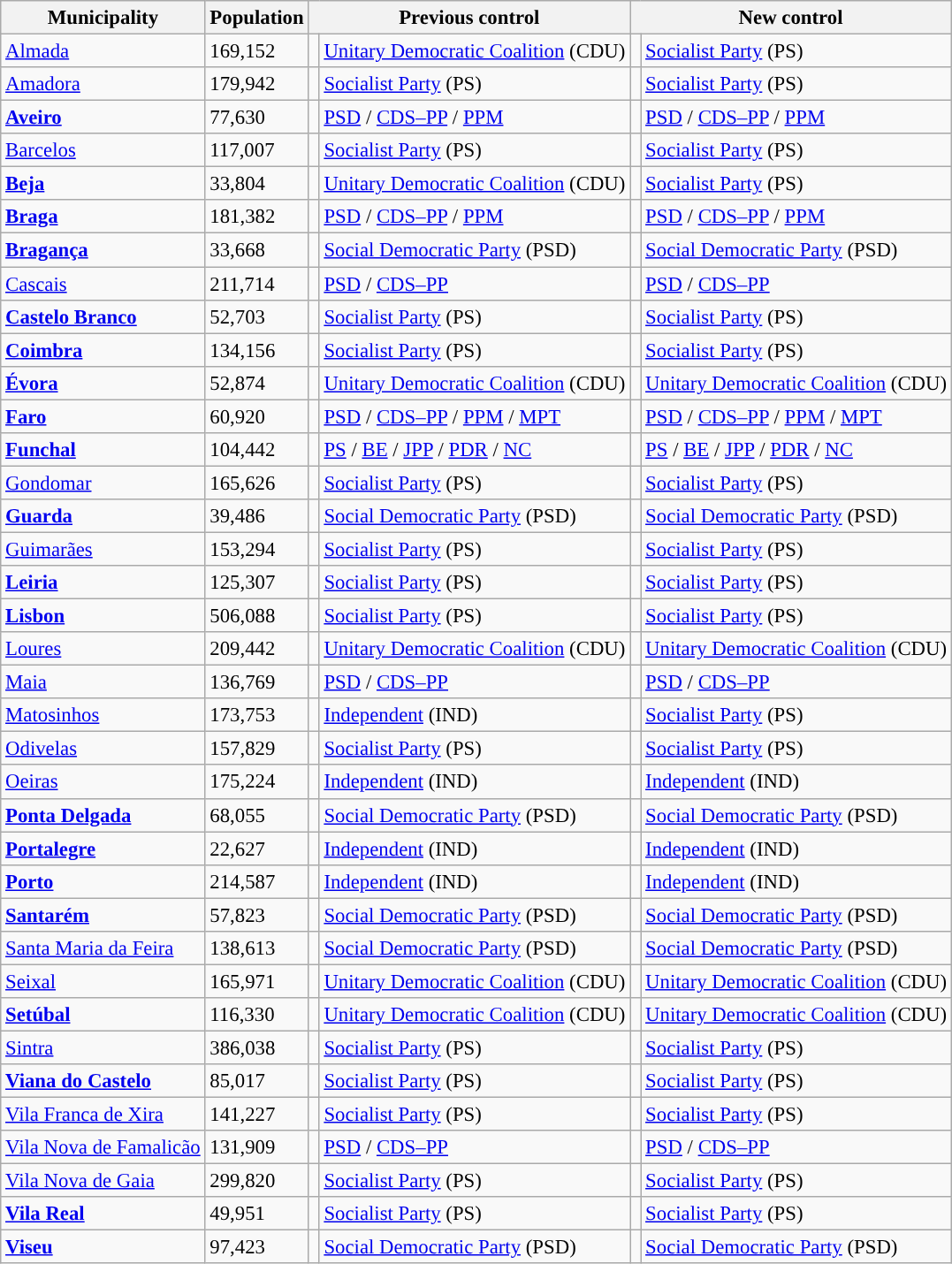<table class="wikitable sortable" style="font-size:95%;">
<tr>
<th>Municipality</th>
<th>Population</th>
<th colspan="2" style="width:200px;">Previous control</th>
<th colspan="2" style="width:200px;">New control</th>
</tr>
<tr>
<td><a href='#'>Almada</a></td>
<td>169,152</td>
<td width="1" style="color:inherit;background:"></td>
<td><a href='#'>Unitary Democratic Coalition</a> (CDU)</td>
<td width="1" style="color:inherit;background:"></td>
<td><a href='#'>Socialist Party</a> (PS)</td>
</tr>
<tr>
<td><a href='#'>Amadora</a></td>
<td>179,942</td>
<td width="1" style="color:inherit;background:"></td>
<td><a href='#'>Socialist Party</a> (PS)</td>
<td width="1" style="color:inherit;background:"></td>
<td><a href='#'>Socialist Party</a> (PS)</td>
</tr>
<tr>
<td><a href='#'><strong>Aveiro</strong></a></td>
<td>77,630</td>
<td width="1" style="color:inherit;background:"></td>
<td><a href='#'>PSD</a> / <a href='#'>CDS–PP</a> / <a href='#'>PPM</a></td>
<td width="1" style="color:inherit;background:"></td>
<td><a href='#'>PSD</a> / <a href='#'>CDS–PP</a> / <a href='#'>PPM</a></td>
</tr>
<tr>
<td><a href='#'>Barcelos</a></td>
<td>117,007</td>
<td width="1" style="color:inherit;background:"></td>
<td><a href='#'>Socialist Party</a> (PS)</td>
<td width="1" style="color:inherit;background:"></td>
<td><a href='#'>Socialist Party</a> (PS)</td>
</tr>
<tr>
<td><a href='#'><strong>Beja</strong></a></td>
<td>33,804</td>
<td width="1" style="color:inherit;background:"></td>
<td><a href='#'>Unitary Democratic Coalition</a> (CDU)</td>
<td width="1" style="color:inherit;background:"></td>
<td><a href='#'>Socialist Party</a> (PS)</td>
</tr>
<tr>
<td><strong><a href='#'>Braga</a></strong></td>
<td>181,382</td>
<td width="1" style="color:inherit;background:"></td>
<td><a href='#'>PSD</a> / <a href='#'>CDS–PP</a> / <a href='#'>PPM</a></td>
<td width="1" style="color:inherit;background:"></td>
<td><a href='#'>PSD</a> / <a href='#'>CDS–PP</a> / <a href='#'>PPM</a></td>
</tr>
<tr>
<td><a href='#'><strong>Bragança</strong></a></td>
<td>33,668</td>
<td width="1" style="color:inherit;background:"></td>
<td><a href='#'>Social Democratic Party</a> (PSD)</td>
<td width="1" style="color:inherit;background:"></td>
<td><a href='#'>Social Democratic Party</a> (PSD)</td>
</tr>
<tr>
<td><a href='#'>Cascais</a></td>
<td>211,714</td>
<td width="1" style="color:inherit;background:"></td>
<td><a href='#'>PSD</a> / <a href='#'>CDS–PP</a></td>
<td width="1" style="color:inherit;background:"></td>
<td><a href='#'>PSD</a> / <a href='#'>CDS–PP</a></td>
</tr>
<tr>
<td><a href='#'><strong>Castelo Branco</strong></a></td>
<td>52,703</td>
<td width="1" style="color:inherit;background:"></td>
<td><a href='#'>Socialist Party</a> (PS)</td>
<td width="1" style="color:inherit;background:"></td>
<td><a href='#'>Socialist Party</a> (PS)</td>
</tr>
<tr>
<td><strong><a href='#'>Coimbra</a></strong></td>
<td>134,156</td>
<td width="1" style="color:inherit;background:"></td>
<td><a href='#'>Socialist Party</a> (PS)</td>
<td width="1" style="color:inherit;background:"></td>
<td><a href='#'>Socialist Party</a> (PS)</td>
</tr>
<tr>
<td><strong><a href='#'>Évora</a></strong></td>
<td>52,874</td>
<td width="1" style="color:inherit;background:"></td>
<td><a href='#'>Unitary Democratic Coalition</a> (CDU)</td>
<td width="1" style="color:inherit;background:"></td>
<td><a href='#'>Unitary Democratic Coalition</a> (CDU)</td>
</tr>
<tr>
<td><a href='#'><strong>Faro</strong></a></td>
<td>60,920</td>
<td width="1" style="color:inherit;background:"></td>
<td><a href='#'>PSD</a> / <a href='#'>CDS–PP</a> / <a href='#'>PPM</a> / <a href='#'>MPT</a></td>
<td width="1" style="color:inherit;background:"></td>
<td><a href='#'>PSD</a> / <a href='#'>CDS–PP</a> / <a href='#'>PPM</a> / <a href='#'>MPT</a></td>
</tr>
<tr>
<td><strong><a href='#'>Funchal</a></strong></td>
<td>104,442</td>
<td width="1" style="color:inherit;background:"></td>
<td><a href='#'>PS</a> / <a href='#'>BE</a> / <a href='#'>JPP</a> / <a href='#'>PDR</a> / <a href='#'>NC</a></td>
<td width="1" style="color:inherit;background:"></td>
<td><a href='#'>PS</a> / <a href='#'>BE</a> / <a href='#'>JPP</a> / <a href='#'>PDR</a> / <a href='#'>NC</a></td>
</tr>
<tr>
<td><a href='#'>Gondomar</a></td>
<td>165,626</td>
<td width="1" style="color:inherit;background:"></td>
<td><a href='#'>Socialist Party</a> (PS)</td>
<td width="1" style="color:inherit;background:"></td>
<td><a href='#'>Socialist Party</a> (PS)</td>
</tr>
<tr>
<td><a href='#'><strong>Guarda</strong></a></td>
<td>39,486</td>
<td width="1" style="color:inherit;background:"></td>
<td><a href='#'>Social Democratic Party</a> (PSD)</td>
<td width="1" style="color:inherit;background:"></td>
<td><a href='#'>Social Democratic Party</a> (PSD)</td>
</tr>
<tr>
<td><a href='#'>Guimarães</a></td>
<td>153,294</td>
<td width="1" style="color:inherit;background:"></td>
<td><a href='#'>Socialist Party</a> (PS)</td>
<td width="1" style="color:inherit;background:"></td>
<td><a href='#'>Socialist Party</a> (PS)</td>
</tr>
<tr>
<td><strong><a href='#'>Leiria</a></strong></td>
<td>125,307</td>
<td width="1" style="color:inherit;background:"></td>
<td><a href='#'>Socialist Party</a> (PS)</td>
<td width="1" style="color:inherit;background:"></td>
<td><a href='#'>Socialist Party</a> (PS)</td>
</tr>
<tr>
<td><a href='#'><strong>Lisbon</strong></a></td>
<td>506,088</td>
<td width="1" style="color:inherit;background:"></td>
<td><a href='#'>Socialist Party</a> (PS)</td>
<td width="1" style="color:inherit;background:"></td>
<td><a href='#'>Socialist Party</a> (PS)</td>
</tr>
<tr>
<td><a href='#'>Loures</a></td>
<td>209,442</td>
<td width="1" style="color:inherit;background:"></td>
<td><a href='#'>Unitary Democratic Coalition</a> (CDU)</td>
<td width="1" style="color:inherit;background:"></td>
<td><a href='#'>Unitary Democratic Coalition</a> (CDU)</td>
</tr>
<tr>
<td><a href='#'>Maia</a></td>
<td>136,769</td>
<td width="1" style="color:inherit;background:"></td>
<td><a href='#'>PSD</a> / <a href='#'>CDS–PP</a></td>
<td width="1" style="color:inherit;background:"></td>
<td><a href='#'>PSD</a> / <a href='#'>CDS–PP</a></td>
</tr>
<tr>
<td><a href='#'>Matosinhos</a></td>
<td>173,753</td>
<td width="1" style="color:inherit;background:"></td>
<td><a href='#'>Independent</a> (IND)</td>
<td width="1" style="color:inherit;background:"></td>
<td><a href='#'>Socialist Party</a> (PS)</td>
</tr>
<tr>
<td><a href='#'>Odivelas</a></td>
<td>157,829</td>
<td width="1" style="color:inherit;background:"></td>
<td><a href='#'>Socialist Party</a> (PS)</td>
<td width="1" style="color:inherit;background:"></td>
<td><a href='#'>Socialist Party</a> (PS)</td>
</tr>
<tr>
<td><a href='#'>Oeiras</a></td>
<td>175,224</td>
<td width="1" style="color:inherit;background:"></td>
<td><a href='#'>Independent</a> (IND)</td>
<td width="1" style="color:inherit;background:"></td>
<td><a href='#'>Independent</a> (IND)</td>
</tr>
<tr>
<td><strong><a href='#'>Ponta Delgada</a></strong></td>
<td>68,055</td>
<td width="1" style="color:inherit;background:"></td>
<td><a href='#'>Social Democratic Party</a> (PSD)</td>
<td width="1" style="color:inherit;background:"></td>
<td><a href='#'>Social Democratic Party</a> (PSD)</td>
</tr>
<tr>
<td><a href='#'><strong>Portalegre</strong></a></td>
<td>22,627</td>
<td width="1" style="color:inherit;background:"></td>
<td><a href='#'>Independent</a> (IND)</td>
<td width="1" style="color:inherit;background:"></td>
<td><a href='#'>Independent</a> (IND)</td>
</tr>
<tr>
<td><strong><a href='#'>Porto</a></strong></td>
<td>214,587</td>
<td width="1" style="color:inherit;background:"></td>
<td><a href='#'>Independent</a> (IND)</td>
<td width="1" style="color:inherit;background:"></td>
<td><a href='#'>Independent</a> (IND)</td>
</tr>
<tr>
<td><a href='#'><strong>Santarém</strong></a></td>
<td>57,823</td>
<td width="1" style="color:inherit;background:"></td>
<td><a href='#'>Social Democratic Party</a> (PSD)</td>
<td width="1" style="color:inherit;background:"></td>
<td><a href='#'>Social Democratic Party</a> (PSD)</td>
</tr>
<tr>
<td><a href='#'>Santa Maria da Feira</a></td>
<td>138,613</td>
<td width="1" style="color:inherit;background:"></td>
<td><a href='#'>Social Democratic Party</a> (PSD)</td>
<td width="1" style="color:inherit;background:"></td>
<td><a href='#'>Social Democratic Party</a> (PSD)</td>
</tr>
<tr>
<td><a href='#'>Seixal</a></td>
<td>165,971</td>
<td width="1" style="color:inherit;background:"></td>
<td><a href='#'>Unitary Democratic Coalition</a> (CDU)</td>
<td width="1" style="color:inherit;background:"></td>
<td><a href='#'>Unitary Democratic Coalition</a> (CDU)</td>
</tr>
<tr>
<td><strong><a href='#'>Setúbal</a></strong></td>
<td>116,330</td>
<td width="1" style="color:inherit;background:"></td>
<td><a href='#'>Unitary Democratic Coalition</a> (CDU)</td>
<td width="1" style="color:inherit;background:"></td>
<td><a href='#'>Unitary Democratic Coalition</a> (CDU)</td>
</tr>
<tr>
<td><a href='#'>Sintra</a></td>
<td>386,038</td>
<td width="1" style="color:inherit;background:"></td>
<td><a href='#'>Socialist Party</a> (PS)</td>
<td width="1" style="color:inherit;background:"></td>
<td><a href='#'>Socialist Party</a> (PS)</td>
</tr>
<tr>
<td><strong><a href='#'>Viana do Castelo</a></strong></td>
<td>85,017</td>
<td width="1" style="color:inherit;background:"></td>
<td><a href='#'>Socialist Party</a> (PS)</td>
<td width="1" style="color:inherit;background:"></td>
<td><a href='#'>Socialist Party</a> (PS)</td>
</tr>
<tr>
<td><a href='#'>Vila Franca de Xira</a></td>
<td>141,227</td>
<td width="1" style="color:inherit;background:"></td>
<td><a href='#'>Socialist Party</a> (PS)</td>
<td width="1" style="color:inherit;background:"></td>
<td><a href='#'>Socialist Party</a> (PS)</td>
</tr>
<tr>
<td><a href='#'>Vila Nova de Famalicão</a></td>
<td>131,909</td>
<td width="1" style="color:inherit;background:"></td>
<td><a href='#'>PSD</a> / <a href='#'>CDS–PP</a></td>
<td width="1" style="color:inherit;background:"></td>
<td><a href='#'>PSD</a> / <a href='#'>CDS–PP</a></td>
</tr>
<tr>
<td><a href='#'>Vila Nova de Gaia</a></td>
<td>299,820</td>
<td width="1" style="color:inherit;background:"></td>
<td><a href='#'>Socialist Party</a> (PS)</td>
<td width="1" style="color:inherit;background:"></td>
<td><a href='#'>Socialist Party</a> (PS)</td>
</tr>
<tr>
<td><strong><a href='#'>Vila Real</a></strong></td>
<td>49,951</td>
<td width="1" style="color:inherit;background:"></td>
<td><a href='#'>Socialist Party</a> (PS)</td>
<td width="1" style="color:inherit;background:"></td>
<td><a href='#'>Socialist Party</a> (PS)</td>
</tr>
<tr>
<td><strong><a href='#'>Viseu</a></strong></td>
<td>97,423</td>
<td width="1" style="color:inherit;background:"></td>
<td><a href='#'>Social Democratic Party</a> (PSD)</td>
<td width="1" style="color:inherit;background:"></td>
<td><a href='#'>Social Democratic Party</a> (PSD)</td>
</tr>
</table>
